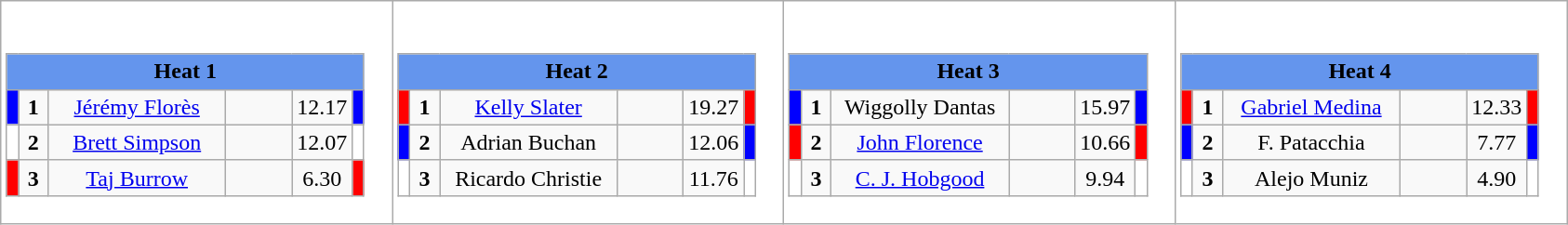<table class="wikitable" style="background:#fff;">
<tr>
<td><div><br><table class="wikitable">
<tr>
<td colspan="6"  style="text-align:center; background:#6495ed;"><strong>Heat 1</strong></td>
</tr>
<tr>
<td style="width:01px; background: #00f;"></td>
<td style="width:14px; text-align:center;"><strong>1</strong></td>
<td style="width:120px; text-align:center;"><a href='#'>Jérémy Florès</a></td>
<td style="width:40px; text-align:center;"></td>
<td style="width:20px; text-align:center;">12.17</td>
<td style="width:01px; background: #00f;"></td>
</tr>
<tr>
<td style="width:01px; background: #fff;"></td>
<td style="width:14px; text-align:center;"><strong>2</strong></td>
<td style="width:120px; text-align:center;"><a href='#'>Brett Simpson</a></td>
<td style="width:40px; text-align:center;"></td>
<td style="width:20px; text-align:center;">12.07</td>
<td style="width:01px; background: #fff;"></td>
</tr>
<tr>
<td style="width:01px; background: #f00;"></td>
<td style="width:14px; text-align:center;"><strong>3</strong></td>
<td style="width:120px; text-align:center;"><a href='#'>Taj Burrow</a></td>
<td style="width:40px; text-align:center;"></td>
<td style="width:20px; text-align:center;">6.30</td>
<td style="width:01px; background: #f00;"></td>
</tr>
</table>
</div></td>
<td><div><br><table class="wikitable">
<tr>
<td colspan="6"  style="text-align:center; background:#6495ed;"><strong>Heat 2</strong></td>
</tr>
<tr>
<td style="width:01px; background: #f00;"></td>
<td style="width:14px; text-align:center;"><strong>1</strong></td>
<td style="width:120px; text-align:center;"><a href='#'>Kelly Slater</a></td>
<td style="width:40px; text-align:center;"></td>
<td style="width:20px; text-align:center;">19.27</td>
<td style="width:01px; background: #f00;"></td>
</tr>
<tr>
<td style="width:01px; background: #00f;"></td>
<td style="width:14px; text-align:center;"><strong>2</strong></td>
<td style="width:120px; text-align:center;">Adrian Buchan</td>
<td style="width:40px; text-align:center;"></td>
<td style="width:20px; text-align:center;">12.06</td>
<td style="width:01px; background: #00f;"></td>
</tr>
<tr>
<td style="width:01px; background: #fff;"></td>
<td style="width:14px; text-align:center;"><strong>3</strong></td>
<td style="width:120px; text-align:center;">Ricardo Christie</td>
<td style="width:40px; text-align:center;"></td>
<td style="width:20px; text-align:center;">11.76</td>
<td style="width:01px; background: #fff;"></td>
</tr>
</table>
</div></td>
<td><div><br><table class="wikitable">
<tr>
<td colspan="6"  style="text-align:center; background:#6495ed;"><strong>Heat 3</strong></td>
</tr>
<tr>
<td style="width:01px; background: #00f;"></td>
<td style="width:14px; text-align:center;"><strong>1</strong></td>
<td style="width:120px; text-align:center;">Wiggolly Dantas</td>
<td style="width:40px; text-align:center;"></td>
<td style="width:20px; text-align:center;">15.97</td>
<td style="width:01px; background: #00f;"></td>
</tr>
<tr>
<td style="width:01px; background: #f00;"></td>
<td style="width:14px; text-align:center;"><strong>2</strong></td>
<td style="width:120px; text-align:center;"><a href='#'>John Florence</a></td>
<td style="width:40px; text-align:center;"></td>
<td style="width:20px; text-align:center;">10.66</td>
<td style="width:01px; background: #f00;"></td>
</tr>
<tr>
<td style="width:01px; background: #fff;"></td>
<td style="width:14px; text-align:center;"><strong>3</strong></td>
<td style="width:120px; text-align:center;"><a href='#'>C. J. Hobgood</a></td>
<td style="width:40px; text-align:center;"></td>
<td style="width:20px; text-align:center;">9.94</td>
<td style="width:01px; background: #fff;"></td>
</tr>
</table>
</div></td>
<td><div><br><table class="wikitable">
<tr>
<td colspan="6"  style="text-align:center; background:#6495ed;"><strong>Heat 4</strong></td>
</tr>
<tr>
<td style="width:01px; background: #f00;"></td>
<td style="width:14px; text-align:center;"><strong>1</strong></td>
<td style="width:120px; text-align:center;"><a href='#'>Gabriel Medina</a></td>
<td style="width:40px; text-align:center;"></td>
<td style="width:20px; text-align:center;">12.33</td>
<td style="width:01px; background: #f00;"></td>
</tr>
<tr>
<td style="width:01px; background: #00f;"></td>
<td style="width:14px; text-align:center;"><strong>2</strong></td>
<td style="width:120px; text-align:center;">F. Patacchia</td>
<td style="width:40px; text-align:center;"></td>
<td style="width:20px; text-align:center;">7.77</td>
<td style="width:01px; background: #00f;"></td>
</tr>
<tr>
<td style="width:01px; background: #fff;"></td>
<td style="width:14px; text-align:center;"><strong>3</strong></td>
<td style="width:120px; text-align:center;">Alejo Muniz</td>
<td style="width:40px; text-align:center;"></td>
<td style="width:20px; text-align:center;">4.90</td>
<td style="width:01px; background: #fff;"></td>
</tr>
</table>
</div></td>
</tr>
</table>
